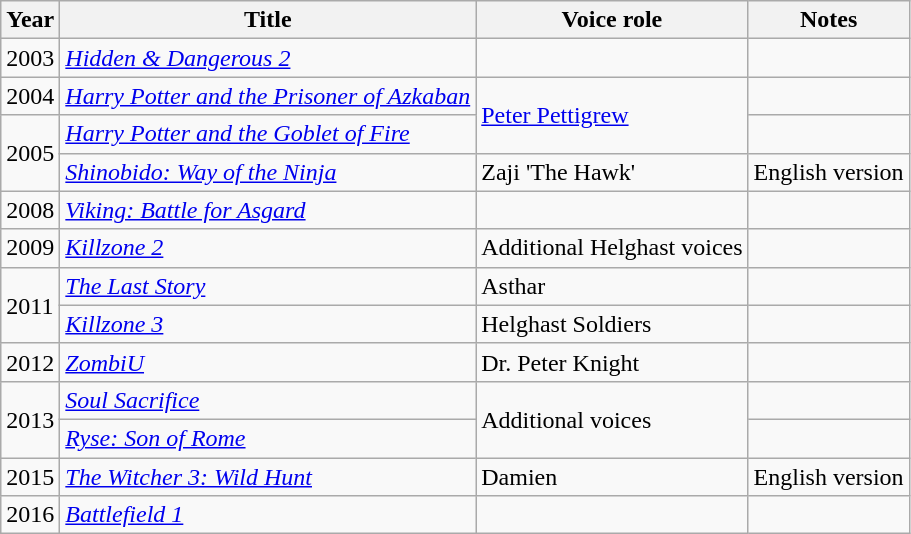<table class="wikitable sortable">
<tr>
<th>Year</th>
<th>Title</th>
<th>Voice role</th>
<th class="unsortable">Notes</th>
</tr>
<tr>
<td>2003</td>
<td><em><a href='#'>Hidden & Dangerous 2</a></em></td>
<td></td>
<td></td>
</tr>
<tr>
<td>2004</td>
<td><em><a href='#'>Harry Potter and the Prisoner of Azkaban</a></em></td>
<td rowspan="2"><a href='#'>Peter Pettigrew</a></td>
<td></td>
</tr>
<tr>
<td rowspan="2">2005</td>
<td><em><a href='#'>Harry Potter and the Goblet of Fire</a></em></td>
<td></td>
</tr>
<tr>
<td><em><a href='#'>Shinobido: Way of the Ninja</a></em></td>
<td>Zaji 'The Hawk'</td>
<td>English version</td>
</tr>
<tr>
<td>2008</td>
<td><em><a href='#'>Viking: Battle for Asgard</a></em></td>
<td></td>
<td></td>
</tr>
<tr>
<td>2009</td>
<td><em><a href='#'>Killzone 2</a></em></td>
<td>Additional Helghast voices</td>
<td></td>
</tr>
<tr>
<td rowspan="2">2011</td>
<td><em><a href='#'>The Last Story</a></em></td>
<td>Asthar</td>
<td></td>
</tr>
<tr>
<td><em><a href='#'>Killzone 3</a></em></td>
<td>Helghast Soldiers</td>
<td></td>
</tr>
<tr>
<td>2012</td>
<td><em><a href='#'>ZombiU</a></em></td>
<td>Dr. Peter Knight</td>
<td></td>
</tr>
<tr>
<td rowspan="2">2013</td>
<td><em><a href='#'>Soul Sacrifice</a></em></td>
<td rowspan="2">Additional voices</td>
<td></td>
</tr>
<tr>
<td><em><a href='#'>Ryse: Son of Rome</a></em></td>
<td></td>
</tr>
<tr>
<td>2015</td>
<td><em><a href='#'>The Witcher 3: Wild Hunt</a></em></td>
<td>Damien</td>
<td>English version</td>
</tr>
<tr>
<td>2016</td>
<td><em><a href='#'>Battlefield 1</a></em></td>
<td></td>
<td></td>
</tr>
</table>
